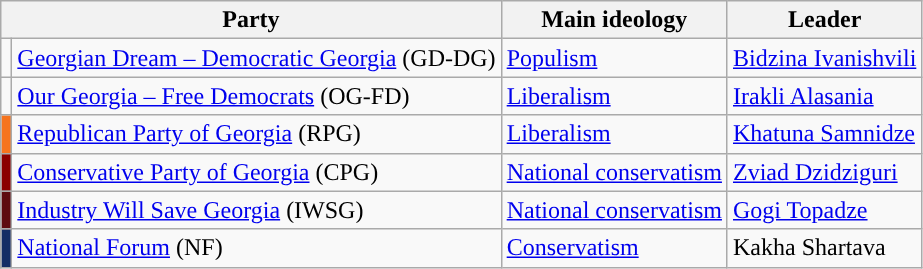<table class=wikitable style=text-align:left>
<tr>
<th colspan=2>Party</th>
<th>Main ideology</th>
<th>Leader</th>
</tr>
<tr>
<td></td>
<td><a href='#'>Georgian Dream – Democratic Georgia</a> (GD-DG)</td>
<td><a href='#'>Populism</a></td>
<td><a href='#'>Bidzina Ivanishvili</a></td>
</tr>
<tr>
<td></td>
<td><a href='#'>Our Georgia – Free Democrats</a> (OG-FD)</td>
<td><a href='#'>Liberalism</a></td>
<td><a href='#'>Irakli Alasania</a></td>
</tr>
<tr>
<td style="background:#F6741E;"></td>
<td><a href='#'>Republican Party of Georgia</a> (RPG)</td>
<td><a href='#'>Liberalism</a></td>
<td><a href='#'>Khatuna Samnidze</a></td>
</tr>
<tr>
<td style="background:#8B0000;"></td>
<td><a href='#'>Conservative Party of Georgia</a> (CPG)</td>
<td><a href='#'>National conservatism</a></td>
<td><a href='#'>Zviad Dzidziguri</a></td>
</tr>
<tr>
<td style="background:#5e0b10;"></td>
<td><a href='#'>Industry Will Save Georgia</a> (IWSG)</td>
<td><a href='#'>National conservatism</a></td>
<td><a href='#'>Gogi Topadze</a></td>
</tr>
<tr>
<td style="background:#142d65;"></td>
<td><a href='#'>National Forum</a> (NF)</td>
<td><a href='#'>Conservatism</a></td>
<td>Kakha Shartava</td>
</tr>
</table>
